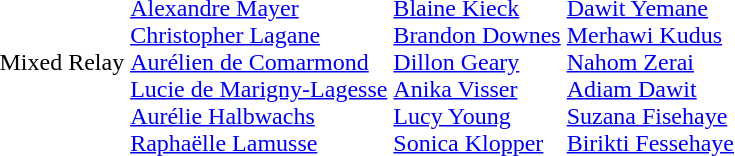<table>
<tr>
<td>Mixed Relay</td>
<td><br><a href='#'>Alexandre Mayer</a><br><a href='#'>Christopher Lagane</a><br><a href='#'>Aurélien de Comarmond</a><br><a href='#'>Lucie de Marigny-Lagesse</a><br><a href='#'>Aurélie Halbwachs</a><br><a href='#'>Raphaëlle Lamusse</a></td>
<td><br><a href='#'>Blaine Kieck</a><br><a href='#'>Brandon Downes</a><br><a href='#'>Dillon Geary</a><br><a href='#'>Anika Visser</a><br><a href='#'>Lucy Young</a><br><a href='#'>Sonica Klopper</a></td>
<td><br><a href='#'>Dawit Yemane</a><br><a href='#'>Merhawi Kudus</a><br><a href='#'>Nahom Zerai</a><br><a href='#'>Adiam Dawit</a><br><a href='#'>Suzana Fisehaye</a><br><a href='#'>Birikti Fessehaye</a></td>
</tr>
</table>
